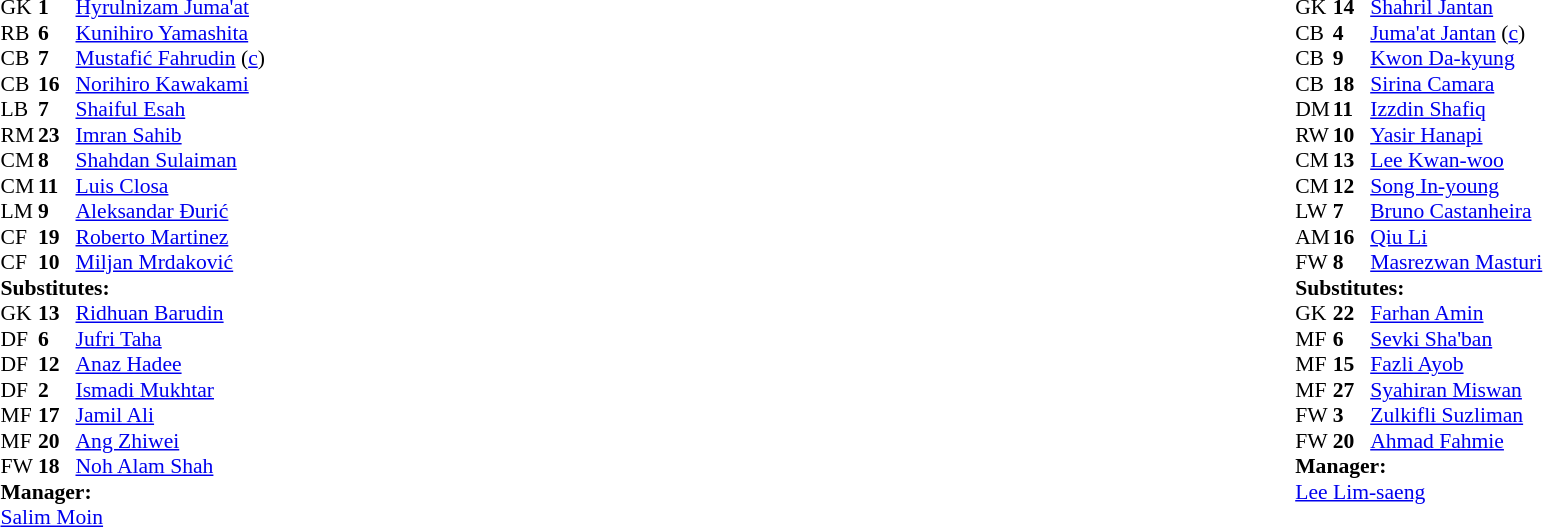<table width="100%">
<tr>
<td valign="top" width="50%"><br><table style="font-size: 90%" cellspacing="0" cellpadding="0">
<tr>
<th width=25></th>
<th width=25></th>
</tr>
<tr>
<td>GK</td>
<td><strong>1</strong></td>
<td> <a href='#'>Hyrulnizam Juma'at</a></td>
</tr>
<tr>
<td>RB</td>
<td><strong>6</strong></td>
<td> <a href='#'>Kunihiro Yamashita</a></td>
</tr>
<tr>
<td>CB</td>
<td><strong>7</strong></td>
<td> <a href='#'>Mustafić Fahrudin</a> (<a href='#'>c</a>)</td>
</tr>
<tr>
<td>CB</td>
<td><strong>16</strong></td>
<td> <a href='#'>Norihiro Kawakami</a></td>
</tr>
<tr>
<td>LB</td>
<td><strong>7</strong></td>
<td> <a href='#'>Shaiful Esah</a></td>
<td></td>
<td></td>
</tr>
<tr>
<td>RM</td>
<td><strong>23</strong></td>
<td> <a href='#'>Imran Sahib</a></td>
<td></td>
</tr>
<tr>
<td>CM</td>
<td><strong>8</strong></td>
<td> <a href='#'>Shahdan Sulaiman</a></td>
</tr>
<tr>
<td>CM</td>
<td><strong>11</strong></td>
<td> <a href='#'>Luis Closa</a></td>
<td></td>
</tr>
<tr>
<td>LM</td>
<td><strong>9</strong></td>
<td> <a href='#'>Aleksandar Đurić</a></td>
<td></td>
<td></td>
</tr>
<tr>
<td>CF</td>
<td><strong>19</strong></td>
<td> <a href='#'>Roberto Martinez</a></td>
</tr>
<tr>
<td>CF</td>
<td><strong>10</strong></td>
<td> <a href='#'>Miljan Mrdaković</a></td>
<td></td>
<td></td>
</tr>
<tr>
<td colspan="3"><strong>Substitutes:</strong></td>
</tr>
<tr>
<td>GK</td>
<td><strong>13</strong></td>
<td> <a href='#'>Ridhuan Barudin</a></td>
</tr>
<tr>
<td>DF</td>
<td><strong>6</strong></td>
<td> <a href='#'>Jufri Taha</a></td>
</tr>
<tr>
<td>DF</td>
<td><strong>12</strong></td>
<td> <a href='#'>Anaz Hadee</a></td>
<td></td>
<td></td>
</tr>
<tr>
<td>DF</td>
<td><strong>2</strong></td>
<td> <a href='#'>Ismadi Mukhtar</a></td>
</tr>
<tr>
<td>MF</td>
<td><strong>17</strong></td>
<td> <a href='#'>Jamil Ali</a></td>
<td></td>
<td></td>
</tr>
<tr>
<td>MF</td>
<td><strong>20</strong></td>
<td> <a href='#'>Ang Zhiwei</a></td>
</tr>
<tr>
<td>FW</td>
<td><strong>18</strong></td>
<td> <a href='#'>Noh Alam Shah</a></td>
<td></td>
<td></td>
</tr>
<tr>
<td colspan=3><strong>Manager:</strong></td>
</tr>
<tr>
<td colspan="3"> <a href='#'>Salim Moin</a></td>
</tr>
</table>
</td>
<td valign="top"></td>
<td valign="top" width="50%"><br><table style="font-size: 90%" cellspacing="0" cellpadding="0" align="center">
<tr>
<th width="25"></th>
<th width="25"></th>
</tr>
<tr>
<td>GK</td>
<td><strong>14</strong></td>
<td> <a href='#'>Shahril Jantan</a></td>
</tr>
<tr>
<td>CB</td>
<td><strong>4</strong></td>
<td> <a href='#'>Juma'at Jantan</a> (<a href='#'>c</a>)</td>
</tr>
<tr>
<td>CB</td>
<td><strong>9</strong></td>
<td> <a href='#'>Kwon Da-kyung</a></td>
</tr>
<tr>
<td>CB</td>
<td><strong>18</strong></td>
<td> <a href='#'>Sirina Camara</a></td>
</tr>
<tr>
<td>DM</td>
<td><strong>11</strong></td>
<td> <a href='#'>Izzdin Shafiq</a></td>
<td></td>
<td></td>
</tr>
<tr>
<td>RW</td>
<td><strong>10</strong></td>
<td> <a href='#'>Yasir Hanapi</a></td>
</tr>
<tr>
<td>CM</td>
<td><strong>13</strong></td>
<td> <a href='#'>Lee Kwan-woo</a></td>
</tr>
<tr>
<td>CM</td>
<td><strong>12</strong></td>
<td> <a href='#'>Song In-young</a></td>
<td></td>
<td></td>
</tr>
<tr>
<td>LW</td>
<td><strong>7</strong></td>
<td> <a href='#'>Bruno Castanheira</a></td>
<td></td>
<td></td>
</tr>
<tr>
<td>AM</td>
<td><strong>16</strong></td>
<td> <a href='#'>Qiu Li</a></td>
<td></td>
</tr>
<tr>
<td>FW</td>
<td><strong>8</strong></td>
<td> <a href='#'>Masrezwan Masturi</a></td>
</tr>
<tr>
<td colspan=3><strong>Substitutes:</strong></td>
</tr>
<tr>
<td>GK</td>
<td><strong>22</strong></td>
<td> <a href='#'>Farhan Amin</a></td>
</tr>
<tr>
<td>MF</td>
<td><strong>6</strong></td>
<td> <a href='#'>Sevki Sha'ban</a></td>
</tr>
<tr>
<td>MF</td>
<td><strong>15</strong></td>
<td> <a href='#'>Fazli Ayob</a></td>
<td></td>
<td></td>
</tr>
<tr>
<td>MF</td>
<td><strong>27</strong></td>
<td> <a href='#'>Syahiran Miswan</a></td>
<td></td>
<td></td>
</tr>
<tr>
<td>FW</td>
<td><strong>3</strong></td>
<td> <a href='#'>Zulkifli Suzliman</a></td>
</tr>
<tr>
<td>FW</td>
<td><strong>20</strong></td>
<td> <a href='#'>Ahmad Fahmie</a></td>
<td></td>
<td></td>
</tr>
<tr>
<td colspan=3><strong>Manager:</strong></td>
</tr>
<tr>
<td colspan=3> <a href='#'>Lee Lim-saeng</a></td>
</tr>
</table>
</td>
</tr>
</table>
